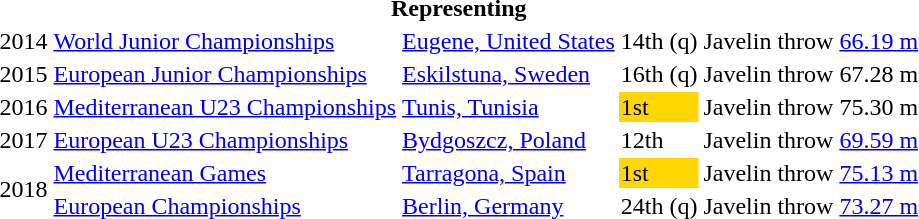<table>
<tr>
<th colspan="6">Representing </th>
</tr>
<tr>
<td>2014</td>
<td><a href='#'>World Junior Championships</a></td>
<td><a href='#'>Eugene, United States</a></td>
<td>14th (q)</td>
<td>Javelin throw</td>
<td><a href='#'>66.19 m</a></td>
</tr>
<tr>
<td>2015</td>
<td><a href='#'>European Junior Championships</a></td>
<td><a href='#'>Eskilstuna, Sweden</a></td>
<td>16th (q)</td>
<td>Javelin throw</td>
<td>67.28 m</td>
</tr>
<tr>
<td>2016</td>
<td><a href='#'>Mediterranean U23 Championships</a></td>
<td><a href='#'>Tunis, Tunisia</a></td>
<td bgcolor=gold>1st</td>
<td>Javelin throw</td>
<td>75.30 m</td>
</tr>
<tr>
<td>2017</td>
<td><a href='#'>European U23 Championships</a></td>
<td><a href='#'>Bydgoszcz, Poland</a></td>
<td>12th</td>
<td>Javelin throw</td>
<td><a href='#'>69.59 m</a></td>
</tr>
<tr>
<td rowspan=2>2018</td>
<td><a href='#'>Mediterranean Games</a></td>
<td><a href='#'>Tarragona, Spain</a></td>
<td bgcolor=gold>1st</td>
<td>Javelin throw</td>
<td><a href='#'>75.13 m</a></td>
</tr>
<tr>
<td><a href='#'>European Championships</a></td>
<td><a href='#'>Berlin, Germany</a></td>
<td>24th (q)</td>
<td>Javelin throw</td>
<td><a href='#'>73.27 m</a></td>
</tr>
</table>
